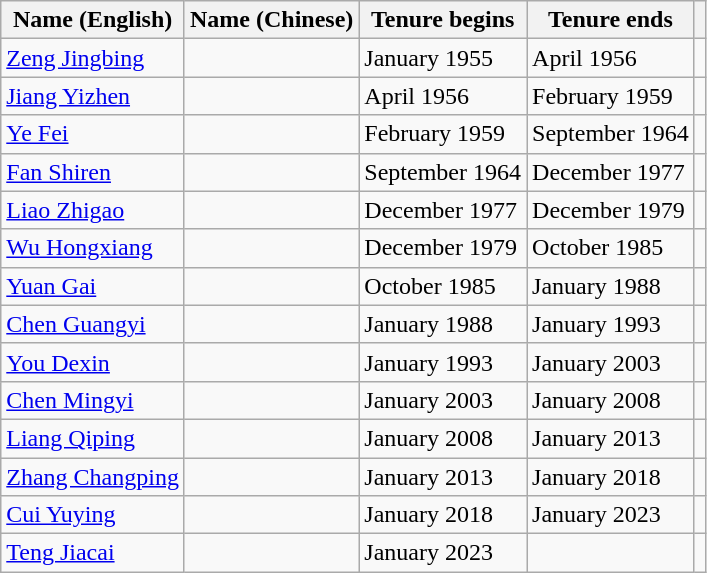<table class="wikitable">
<tr>
<th>Name (English)</th>
<th>Name (Chinese)</th>
<th>Tenure begins</th>
<th>Tenure ends</th>
<th></th>
</tr>
<tr>
<td><a href='#'>Zeng Jingbing</a></td>
<td></td>
<td>January 1955</td>
<td>April 1956</td>
<td></td>
</tr>
<tr>
<td><a href='#'>Jiang Yizhen</a></td>
<td></td>
<td>April 1956</td>
<td>February 1959</td>
<td></td>
</tr>
<tr>
<td><a href='#'>Ye Fei</a></td>
<td></td>
<td>February 1959</td>
<td>September 1964</td>
<td></td>
</tr>
<tr>
<td><a href='#'>Fan Shiren</a></td>
<td></td>
<td>September 1964</td>
<td>December 1977</td>
<td></td>
</tr>
<tr>
<td><a href='#'>Liao Zhigao</a></td>
<td></td>
<td>December 1977</td>
<td>December 1979</td>
<td></td>
</tr>
<tr>
<td><a href='#'>Wu Hongxiang</a></td>
<td></td>
<td>December 1979</td>
<td>October 1985</td>
<td></td>
</tr>
<tr>
<td><a href='#'>Yuan Gai</a></td>
<td></td>
<td>October 1985</td>
<td>January 1988</td>
<td></td>
</tr>
<tr>
<td><a href='#'>Chen Guangyi</a></td>
<td></td>
<td>January 1988</td>
<td>January 1993</td>
<td></td>
</tr>
<tr>
<td><a href='#'>You Dexin</a></td>
<td></td>
<td>January 1993</td>
<td>January 2003</td>
<td></td>
</tr>
<tr>
<td><a href='#'>Chen Mingyi</a></td>
<td></td>
<td>January 2003</td>
<td>January 2008</td>
<td></td>
</tr>
<tr>
<td><a href='#'>Liang Qiping</a></td>
<td></td>
<td>January 2008</td>
<td>January 2013</td>
<td></td>
</tr>
<tr>
<td><a href='#'>Zhang Changping</a></td>
<td></td>
<td>January 2013</td>
<td>January 2018</td>
<td></td>
</tr>
<tr>
<td><a href='#'>Cui Yuying</a></td>
<td></td>
<td>January 2018</td>
<td>January 2023</td>
<td></td>
</tr>
<tr>
<td><a href='#'>Teng Jiacai</a></td>
<td></td>
<td>January 2023</td>
<td></td>
<td></td>
</tr>
</table>
